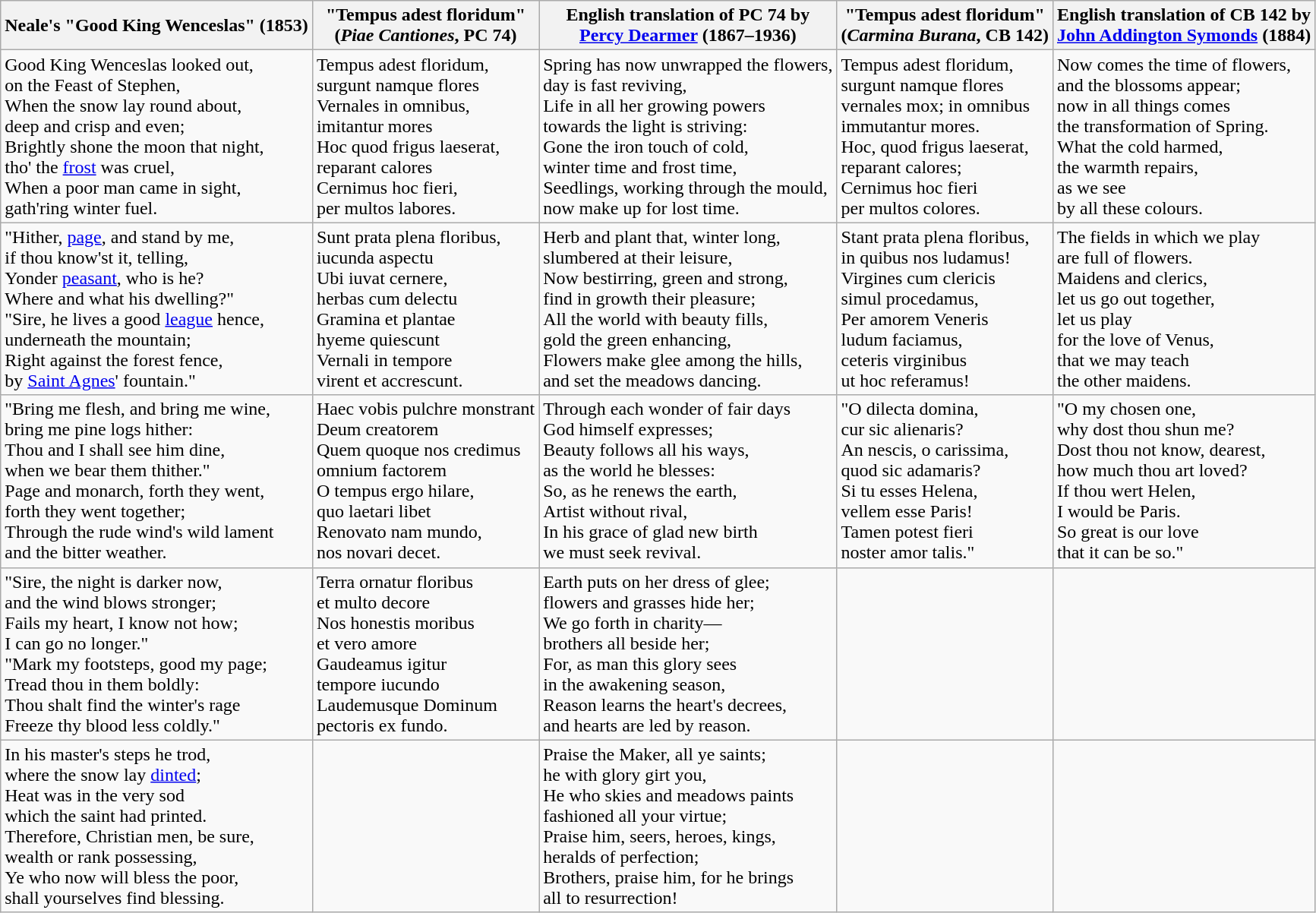<table class="wikitable">
<tr>
<th>Neale's "Good King Wenceslas" (1853)</th>
<th>"Tempus adest floridum"<br>(<em>Piae Cantiones</em>, PC 74)</th>
<th>English translation of PC 74 by<br><a href='#'>Percy Dearmer</a> (1867–1936)</th>
<th>"Tempus adest floridum"<br>(<em>Carmina Burana</em>, CB 142)</th>
<th>English translation of CB 142 by<br><a href='#'>John Addington Symonds</a> (1884)</th>
</tr>
<tr>
<td>Good King Wenceslas looked out, <br>on the Feast of Stephen,<br>When the snow lay round about, <br>deep and crisp and even;<br>Brightly shone the moon that night, <br>tho' the <a href='#'>frost</a> was cruel,<br>When a poor man came in sight, <br>gath'ring winter fuel.</td>
<td>Tempus adest floridum, <br>surgunt namque flores<br>Vernales in omnibus, <br>imitantur mores<br>Hoc quod frigus laeserat, <br>reparant calores<br>Cernimus hoc fieri, <br>per multos labores.</td>
<td>Spring has now unwrapped the flowers, <br>day is fast reviving,<br>Life in all her growing powers <br>towards the light is striving:<br>Gone the iron touch of cold, <br>winter time and frost time,<br>Seedlings, working through the mould,<br> now make up for lost time.</td>
<td>Tempus adest floridum, <br>surgunt namque flores<br>vernales mox; in omnibus <br>immutantur mores.<br>Hoc, quod frigus laeserat, <br>reparant calores;<br>Cernimus hoc fieri <br>per multos colores.</td>
<td>Now comes the time of flowers, <br>and the blossoms appear;<br>now in all things comes <br>the transformation of Spring.<br>What the cold harmed, <br>the warmth repairs,<br>as we see <br>by all these colours.</td>
</tr>
<tr>
<td>"Hither, <a href='#'>page</a>, and stand by me, <br>if thou know'st it, telling,<br>Yonder <a href='#'>peasant</a>, who is he? <br>Where and what his dwelling?"<br>"Sire, he lives a good <a href='#'>league</a> hence, <br>underneath the mountain;<br>Right against the forest fence, <br>by <a href='#'>Saint Agnes</a>' fountain."</td>
<td>Sunt prata plena floribus, <br>iucunda aspectu<br>Ubi iuvat cernere, <br>herbas cum delectu<br>Gramina et plantae <br>hyeme quiescunt<br>Vernali in tempore <br>virent et accrescunt.</td>
<td>Herb and plant that, winter long, <br>slumbered at their leisure,<br>Now bestirring, green and strong, <br>find in growth their pleasure;<br>All the world with beauty fills, <br>gold the green enhancing,<br>Flowers make glee among the hills, <br>and set the meadows dancing.</td>
<td>Stant prata plena floribus, <br>in quibus nos ludamus!<br>Virgines cum clericis <br>simul procedamus,<br>Per amorem Veneris <br>ludum faciamus,<br>ceteris virginibus <br>ut hoc referamus!</td>
<td>The fields in which we play <br>are full of flowers.<br>Maidens and clerics, <br>let us go out together,<br>let us play <br>for the love of Venus,<br>that we may teach <br>the other maidens.</td>
</tr>
<tr>
<td>"Bring me flesh, and bring me wine, <br>bring me pine logs hither:<br>Thou and I shall see him dine, <br>when we bear them thither."<br>Page and monarch, forth they went, <br>forth they went together;<br>Through the rude wind's wild lament <br>and the bitter weather.</td>
<td>Haec vobis pulchre monstrant <br>Deum creatorem<br>Quem quoque nos credimus <br>omnium factorem<br>O tempus ergo hilare, <br>quo laetari libet<br>Renovato nam mundo, <br>nos novari decet.</td>
<td>Through each wonder of fair days <br>God himself expresses;<br>Beauty follows all his ways, <br>as the world he blesses:<br>So, as he renews the earth, <br>Artist without rival,<br>In his grace of glad new birth <br>we must seek revival.</td>
<td>"O dilecta domina, <br>cur sic alienaris?<br>An nescis, o carissima, <br>quod sic adamaris?<br>Si tu esses Helena, <br>vellem esse Paris!<br>Tamen potest fieri <br>noster amor talis."</td>
<td>"O my chosen one, <br>why dost thou shun me?<br>Dost thou not know, dearest, <br>how much thou art loved?<br>If thou wert Helen, <br>I would be Paris.<br> So great is our love <br>that it can be so."</td>
</tr>
<tr>
<td>"Sire, the night is darker now, <br>and the wind blows stronger;<br>Fails my heart, I know not how; <br>I can go no longer."<br>"Mark my footsteps, good my page; <br>Tread thou in them boldly:<br>Thou shalt find the winter's rage <br>Freeze thy blood less coldly."</td>
<td>Terra ornatur floribus <br>et multo decore<br>Nos honestis moribus <br>et vero amore<br>Gaudeamus igitur <br>tempore iucundo<br>Laudemusque Dominum <br>pectoris ex fundo.</td>
<td>Earth puts on her dress of glee; <br>flowers and grasses hide her;<br>We go forth in charity—<br>brothers all beside her;<br>For, as man this glory sees <br>in the awakening season,<br>Reason learns the heart's decrees, <br>and hearts are led by reason.</td>
<td></td>
<td></td>
</tr>
<tr>
<td>In his master's steps he trod, <br>where the snow lay <a href='#'>dinted</a>;<br>Heat was in the very sod <br>which the saint had printed.<br>Therefore, Christian men, be sure, <br>wealth or rank possessing,<br>Ye who now will bless the poor, <br>shall yourselves find blessing.</td>
<td></td>
<td>Praise the Maker, all ye saints; <br>he with glory girt you,<br>He who skies and meadows paints<br>fashioned all your virtue;<br>Praise him, seers, heroes, kings, <br>heralds of perfection;<br>Brothers, praise him, for he brings <br>all to resurrection!</td>
<td></td>
<td></td>
</tr>
</table>
